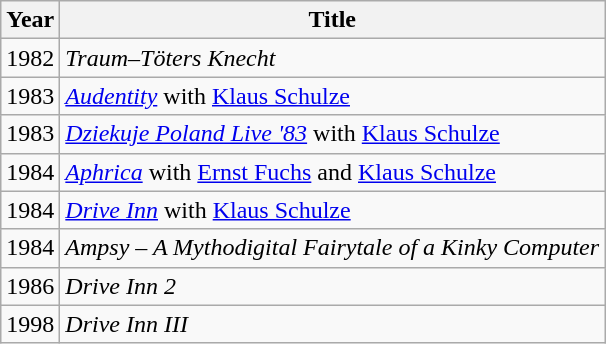<table class="wikitable sortable">
<tr>
<th>Year</th>
<th>Title</th>
</tr>
<tr>
<td>1982</td>
<td><em>Traum–Töters Knecht</em></td>
</tr>
<tr>
<td>1983</td>
<td><em><a href='#'>Audentity</a></em> with <a href='#'>Klaus Schulze</a></td>
</tr>
<tr>
<td>1983</td>
<td><em><a href='#'>Dziekuje Poland Live '83</a></em> with <a href='#'>Klaus Schulze</a></td>
</tr>
<tr>
<td>1984</td>
<td><em><a href='#'>Aphrica</a></em> with <a href='#'>Ernst Fuchs</a> and <a href='#'>Klaus Schulze</a></td>
</tr>
<tr>
<td>1984</td>
<td><em><a href='#'>Drive Inn</a></em> with <a href='#'>Klaus Schulze</a></td>
</tr>
<tr>
<td>1984</td>
<td><em>Ampsy – A Mythodigital Fairytale of a Kinky Computer</em></td>
</tr>
<tr>
<td>1986</td>
<td><em>Drive Inn 2</em></td>
</tr>
<tr>
<td>1998</td>
<td><em>Drive Inn III</em></td>
</tr>
</table>
